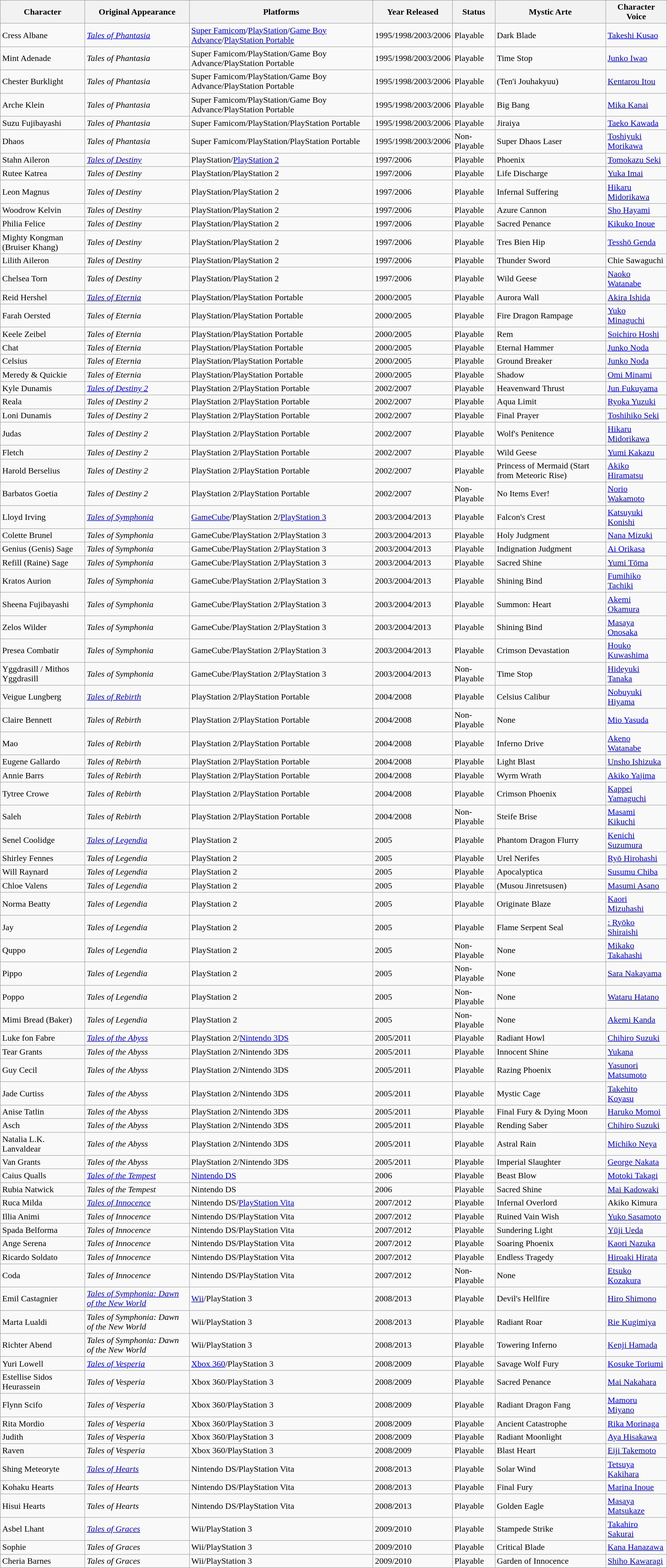<table class="wikitable sortable">
<tr>
<th>Character</th>
<th>Original Appearance</th>
<th>Platforms</th>
<th>Year Released</th>
<th>Status</th>
<th>Mystic Arte</th>
<th>Character Voice</th>
</tr>
<tr>
<td>Cress Albane</td>
<td><em><a href='#'>Tales of Phantasia</a></em></td>
<td><a href='#'>Super Famicom</a>/<a href='#'>PlayStation</a>/<a href='#'>Game Boy Advance</a>/<a href='#'>PlayStation Portable</a></td>
<td>1995/1998/2003/2006</td>
<td>Playable</td>
<td>Dark Blade</td>
<td><a href='#'>Takeshi Kusao</a></td>
</tr>
<tr>
<td>Mint Adenade</td>
<td><em>Tales of Phantasia</em></td>
<td>Super Famicom/PlayStation/Game Boy Advance/PlayStation Portable</td>
<td>1995/1998/2003/2006</td>
<td>Playable</td>
<td>Time Stop</td>
<td><a href='#'>Junko Iwao</a></td>
</tr>
<tr>
<td>Chester Burklight</td>
<td><em>Tales of Phantasia</em></td>
<td>Super Famicom/PlayStation/Game Boy Advance/PlayStation Portable</td>
<td>1995/1998/2003/2006</td>
<td>Playable</td>
<td>(Ten'i Jouhakyuu)</td>
<td><a href='#'>Kentarou Itou</a></td>
</tr>
<tr>
<td>Arche Klein</td>
<td><em>Tales of Phantasia</em></td>
<td>Super Famicom/PlayStation/Game Boy Advance/PlayStation Portable</td>
<td>1995/1998/2003/2006</td>
<td>Playable</td>
<td>Big Bang</td>
<td><a href='#'>Mika Kanai</a></td>
</tr>
<tr>
<td>Suzu Fujibayashi</td>
<td><em>Tales of Phantasia</em></td>
<td>Super Famicom/PlayStation/PlayStation Portable</td>
<td>1995/1998/2003/2006</td>
<td>Playable</td>
<td>Jiraiya</td>
<td><a href='#'>Taeko Kawada</a></td>
</tr>
<tr>
<td>Dhaos</td>
<td><em>Tales of Phantasia</em></td>
<td>Super Famicom/PlayStation/PlayStation Portable</td>
<td>1995/1998/2003/2006</td>
<td>Non-Playable</td>
<td>Super Dhaos Laser</td>
<td><a href='#'>Toshiyuki Morikawa</a></td>
</tr>
<tr>
<td>Stahn Aileron</td>
<td><em><a href='#'>Tales of Destiny</a></em></td>
<td>PlayStation/<a href='#'>PlayStation 2</a></td>
<td>1997/2006</td>
<td>Playable</td>
<td>Phoenix</td>
<td><a href='#'>Tomokazu Seki</a></td>
</tr>
<tr>
<td>Rutee Katrea</td>
<td><em>Tales of Destiny</em></td>
<td>PlayStation/PlayStation 2</td>
<td>1997/2006</td>
<td>Playable</td>
<td>Life Discharge</td>
<td><a href='#'>Yuka Imai</a></td>
</tr>
<tr>
<td>Leon Magnus</td>
<td><em>Tales of Destiny</em></td>
<td>PlayStation/PlayStation 2</td>
<td>1997/2006</td>
<td>Playable</td>
<td>Infernal Suffering</td>
<td><a href='#'>Hikaru Midorikawa</a></td>
</tr>
<tr>
<td>Woodrow Kelvin</td>
<td><em>Tales of Destiny</em></td>
<td>PlayStation/PlayStation 2</td>
<td>1997/2006</td>
<td>Playable</td>
<td>Azure Cannon</td>
<td><a href='#'>Sho Hayami</a></td>
</tr>
<tr>
<td>Philia Felice</td>
<td><em>Tales of Destiny</em></td>
<td>PlayStation/PlayStation 2</td>
<td>1997/2006</td>
<td>Playable</td>
<td>Sacred Penance</td>
<td><a href='#'>Kikuko Inoue</a></td>
</tr>
<tr>
<td>Mighty Kongman (Bruiser Khang)</td>
<td><em>Tales of Destiny</em></td>
<td>PlayStation/PlayStation 2</td>
<td>1997/2006</td>
<td>Playable</td>
<td>Tres Bien Hip</td>
<td><a href='#'>Tesshō Genda</a></td>
</tr>
<tr>
<td>Lilith Aileron</td>
<td><em>Tales of Destiny</em></td>
<td>PlayStation/PlayStation 2</td>
<td>1997/2006</td>
<td>Playable</td>
<td>Thunder Sword</td>
<td>Chie Sawaguchi</td>
</tr>
<tr>
<td>Chelsea Torn</td>
<td><em>Tales of Destiny</em></td>
<td>PlayStation/PlayStation 2</td>
<td>1997/2006</td>
<td>Playable</td>
<td>Wild Geese</td>
<td><a href='#'>Naoko Watanabe</a></td>
</tr>
<tr>
<td>Reid Hershel</td>
<td><em><a href='#'>Tales of Eternia</a></em></td>
<td>PlayStation/PlayStation Portable</td>
<td>2000/2005</td>
<td>Playable</td>
<td>Aurora Wall</td>
<td><a href='#'>Akira Ishida</a></td>
</tr>
<tr>
<td>Farah Oersted</td>
<td><em>Tales of Eternia</em></td>
<td>PlayStation/PlayStation Portable</td>
<td>2000/2005</td>
<td>Playable</td>
<td>Fire Dragon Rampage</td>
<td><a href='#'>Yuko Minaguchi</a></td>
</tr>
<tr>
<td>Keele Zeibel</td>
<td><em>Tales of Eternia</em></td>
<td>PlayStation/PlayStation Portable</td>
<td>2000/2005</td>
<td>Playable</td>
<td>Rem</td>
<td><a href='#'>Soichiro Hoshi</a></td>
</tr>
<tr>
<td>Chat</td>
<td><em>Tales of Eternia</em></td>
<td>PlayStation/PlayStation Portable</td>
<td>2000/2005</td>
<td>Playable</td>
<td>Eternal Hammer</td>
<td><a href='#'>Junko Noda</a></td>
</tr>
<tr>
<td>Celsius</td>
<td><em>Tales of Eternia</em></td>
<td>PlayStation/PlayStation Portable</td>
<td>2000/2005</td>
<td>Playable</td>
<td>Ground Breaker</td>
<td><a href='#'>Junko Noda</a></td>
</tr>
<tr>
<td>Meredy & Quickie</td>
<td><em>Tales of Eternia</em></td>
<td>PlayStation/PlayStation Portable</td>
<td>2000/2005</td>
<td>Playable</td>
<td>Shadow</td>
<td><a href='#'>Omi Minami</a></td>
</tr>
<tr>
<td>Kyle Dunamis</td>
<td><em><a href='#'>Tales of Destiny 2</a></em></td>
<td>PlayStation 2/PlayStation Portable</td>
<td>2002/2007</td>
<td>Playable</td>
<td>Heavenward Thrust</td>
<td><a href='#'>Jun Fukuyama</a></td>
</tr>
<tr>
<td>Reala</td>
<td><em>Tales of Destiny 2</em></td>
<td>PlayStation 2/PlayStation Portable</td>
<td>2002/2007</td>
<td>Playable</td>
<td>Aqua Limit</td>
<td><a href='#'>Ryoka Yuzuki</a></td>
</tr>
<tr>
<td>Loni Dunamis</td>
<td><em>Tales of Destiny 2</em></td>
<td>PlayStation 2/PlayStation Portable</td>
<td>2002/2007</td>
<td>Playable</td>
<td>Final Prayer</td>
<td><a href='#'>Toshihiko Seki</a></td>
</tr>
<tr>
<td>Judas</td>
<td><em>Tales of Destiny 2</em></td>
<td>PlayStation 2/PlayStation Portable</td>
<td>2002/2007</td>
<td>Playable</td>
<td>Wolf's Penitence</td>
<td><a href='#'>Hikaru Midorikawa</a></td>
</tr>
<tr>
<td> Fletch</td>
<td><em>Tales of Destiny 2</em></td>
<td>PlayStation 2/PlayStation Portable</td>
<td>2002/2007</td>
<td>Playable</td>
<td>Wild Geese</td>
<td><a href='#'>Yumi Kakazu</a></td>
</tr>
<tr>
<td>Harold Berselius</td>
<td><em>Tales of Destiny 2</em></td>
<td>PlayStation 2/PlayStation Portable</td>
<td>2002/2007</td>
<td>Playable</td>
<td>Princess of Mermaid (Start from Meteoric Rise)</td>
<td><a href='#'>Akiko Hiramatsu</a></td>
</tr>
<tr>
<td>Barbatos Goetia</td>
<td><em>Tales of Destiny 2</em></td>
<td>PlayStation 2/PlayStation Portable</td>
<td>2002/2007</td>
<td>Non-Playable</td>
<td>No Items Ever!</td>
<td><a href='#'>Norio Wakamoto</a></td>
</tr>
<tr>
<td>Lloyd Irving</td>
<td><em><a href='#'>Tales of Symphonia</a></em></td>
<td><a href='#'>GameCube</a>/PlayStation 2/<a href='#'>PlayStation 3</a></td>
<td>2003/2004/2013</td>
<td>Playable</td>
<td>Falcon's Crest</td>
<td><a href='#'>Katsuyuki Konishi</a></td>
</tr>
<tr>
<td>Colette Brunel</td>
<td><em>Tales of Symphonia</em></td>
<td>GameCube/PlayStation 2/PlayStation 3</td>
<td>2003/2004/2013</td>
<td>Playable</td>
<td>Holy Judgment</td>
<td><a href='#'>Nana Mizuki</a></td>
</tr>
<tr>
<td>Genius (Genis) Sage</td>
<td><em>Tales of Symphonia</em></td>
<td>GameCube/PlayStation 2/PlayStation 3</td>
<td>2003/2004/2013</td>
<td>Playable</td>
<td>Indignation Judgment</td>
<td><a href='#'>Ai Orikasa</a></td>
</tr>
<tr>
<td>Refill (Raine) Sage</td>
<td><em>Tales of Symphonia</em></td>
<td>GameCube/PlayStation 2/PlayStation 3</td>
<td>2003/2004/2013</td>
<td>Playable</td>
<td>Sacred Shine</td>
<td><a href='#'>Yumi Tōma</a></td>
</tr>
<tr>
<td>Kratos Aurion</td>
<td><em>Tales of Symphonia</em></td>
<td>GameCube/PlayStation 2/PlayStation 3</td>
<td>2003/2004/2013</td>
<td>Playable</td>
<td>Shining Bind</td>
<td><a href='#'>Fumihiko Tachiki</a></td>
</tr>
<tr>
<td>Sheena Fujibayashi</td>
<td><em>Tales of Symphonia</em></td>
<td>GameCube/PlayStation 2/PlayStation 3</td>
<td>2003/2004/2013</td>
<td>Playable</td>
<td>Summon: Heart</td>
<td><a href='#'>Akemi Okamura</a></td>
</tr>
<tr>
<td>Zelos Wilder</td>
<td><em>Tales of Symphonia</em></td>
<td>GameCube/PlayStation 2/PlayStation 3</td>
<td>2003/2004/2013</td>
<td>Playable</td>
<td>Shining Bind</td>
<td><a href='#'>Masaya Onosaka</a></td>
</tr>
<tr>
<td>Presea Combatir</td>
<td><em>Tales of Symphonia</em></td>
<td>GameCube/PlayStation 2/PlayStation 3</td>
<td>2003/2004/2013</td>
<td>Playable</td>
<td>Crimson Devastation</td>
<td><a href='#'>Houko Kuwashima</a></td>
</tr>
<tr>
<td>Yggdrasill / Mithos Yggdrasill</td>
<td><em>Tales of Symphonia</em></td>
<td>GameCube/PlayStation 2/PlayStation 3</td>
<td>2003/2004/2013</td>
<td>Non-Playable</td>
<td>Time Stop</td>
<td><a href='#'>Hideyuki Tanaka</a></td>
</tr>
<tr>
<td>Veigue Lungberg</td>
<td><em><a href='#'>Tales of Rebirth</a></em></td>
<td>PlayStation 2/PlayStation Portable</td>
<td>2004/2008</td>
<td>Playable</td>
<td>Celsius Calibur</td>
<td><a href='#'>Nobuyuki Hiyama</a></td>
</tr>
<tr>
<td>Claire Bennett</td>
<td><em>Tales of Rebirth</em></td>
<td>PlayStation 2/PlayStation Portable</td>
<td>2004/2008</td>
<td>Non-Playable</td>
<td>None</td>
<td><a href='#'>Mio Yasuda</a></td>
</tr>
<tr>
<td>Mao</td>
<td><em>Tales of Rebirth</em></td>
<td>PlayStation 2/PlayStation Portable</td>
<td>2004/2008</td>
<td>Playable</td>
<td>Inferno Drive</td>
<td><a href='#'>Akeno Watanabe</a></td>
</tr>
<tr>
<td>Eugene Gallardo</td>
<td><em>Tales of Rebirth</em></td>
<td>PlayStation 2/PlayStation Portable</td>
<td>2004/2008</td>
<td>Playable</td>
<td>Light Blast</td>
<td><a href='#'>Unsho Ishizuka</a></td>
</tr>
<tr>
<td>Annie Barrs</td>
<td><em>Tales of Rebirth</em></td>
<td>PlayStation 2/PlayStation Portable</td>
<td>2004/2008</td>
<td>Playable</td>
<td>Wyrm Wrath</td>
<td><a href='#'>Akiko Yajima</a></td>
</tr>
<tr>
<td>Tytree Crowe</td>
<td><em>Tales of Rebirth</em></td>
<td>PlayStation 2/PlayStation Portable</td>
<td>2004/2008</td>
<td>Playable</td>
<td>Crimson Phoenix</td>
<td><a href='#'>Kappei Yamaguchi</a></td>
</tr>
<tr>
<td>Saleh</td>
<td><em>Tales of Rebirth</em></td>
<td>PlayStation 2/PlayStation Portable</td>
<td>2004/2008</td>
<td>Non-Playable</td>
<td>Steife Brise</td>
<td><a href='#'>Masami Kikuchi</a></td>
</tr>
<tr>
<td>Senel Coolidge</td>
<td><em><a href='#'>Tales of Legendia</a></em></td>
<td>PlayStation 2</td>
<td>2005</td>
<td>Playable</td>
<td>Phantom Dragon Flurry</td>
<td><a href='#'>Kenichi Suzumura</a></td>
</tr>
<tr>
<td>Shirley Fennes</td>
<td><em>Tales of Legendia</em></td>
<td>PlayStation 2</td>
<td>2005</td>
<td>Playable</td>
<td>Urel Nerifes</td>
<td><a href='#'>Ryō Hirohashi</a></td>
</tr>
<tr>
<td>Will Raynard</td>
<td><em>Tales of Legendia</em></td>
<td>PlayStation 2</td>
<td>2005</td>
<td>Playable</td>
<td>Apocalyptica</td>
<td><a href='#'>Susumu Chiba</a></td>
</tr>
<tr>
<td>Chloe Valens</td>
<td><em>Tales of Legendia</em></td>
<td>PlayStation 2</td>
<td>2005</td>
<td>Playable</td>
<td>(Musou Jinretsusen)</td>
<td><a href='#'>Masumi Asano</a></td>
</tr>
<tr>
<td>Norma Beatty</td>
<td><em>Tales of Legendia</em></td>
<td>PlayStation 2</td>
<td>2005</td>
<td>Playable</td>
<td>Originate Blaze</td>
<td><a href='#'>Kaori Mizuhashi</a></td>
</tr>
<tr>
<td>Jay</td>
<td><em>Tales of Legendia</em></td>
<td>PlayStation 2</td>
<td>2005</td>
<td>Playable</td>
<td>Flame Serpent Seal</td>
<td><a href='#'>: Ryōko Shiraishi</a></td>
</tr>
<tr>
<td>Quppo</td>
<td><em>Tales of Legendia</em></td>
<td>PlayStation 2</td>
<td>2005</td>
<td>Non-Playable</td>
<td>None</td>
<td><a href='#'>Mikako Takahashi</a></td>
</tr>
<tr>
<td>Pippo</td>
<td><em>Tales of Legendia</em></td>
<td>PlayStation 2</td>
<td>2005</td>
<td>Non-Playable</td>
<td>None</td>
<td><a href='#'>Sara Nakayama</a></td>
</tr>
<tr>
<td>Poppo</td>
<td><em>Tales of Legendia</em></td>
<td>PlayStation 2</td>
<td>2005</td>
<td>Non-Playable</td>
<td>None</td>
<td><a href='#'>Wataru Hatano</a></td>
</tr>
<tr>
<td>Mimi Bread (Baker)</td>
<td><em>Tales of Legendia</em></td>
<td>PlayStation 2</td>
<td>2005</td>
<td>Non-Playable</td>
<td>None</td>
<td><a href='#'>Akemi Kanda</a></td>
</tr>
<tr>
<td>Luke fon Fabre</td>
<td><em><a href='#'>Tales of the Abyss</a></em></td>
<td>PlayStation 2/<a href='#'>Nintendo 3DS</a></td>
<td>2005/2011</td>
<td>Playable</td>
<td>Radiant Howl</td>
<td><a href='#'>Chihiro Suzuki</a></td>
</tr>
<tr>
<td>Tear Grants</td>
<td><em>Tales of the Abyss</em></td>
<td>PlayStation 2/Nintendo 3DS</td>
<td>2005/2011</td>
<td>Playable</td>
<td>Innocent Shine</td>
<td><a href='#'>Yukana</a></td>
</tr>
<tr>
<td>Guy Cecil</td>
<td><em>Tales of the Abyss</em></td>
<td>PlayStation 2/Nintendo 3DS</td>
<td>2005/2011</td>
<td>Playable</td>
<td>Razing Phoenix</td>
<td><a href='#'>Yasunori Matsumoto</a></td>
</tr>
<tr>
<td>Jade Curtiss</td>
<td><em>Tales of the Abyss</em></td>
<td>PlayStation 2/Nintendo 3DS</td>
<td>2005/2011</td>
<td>Playable</td>
<td>Mystic Cage</td>
<td><a href='#'>Takehito Koyasu</a></td>
</tr>
<tr>
<td>Anise Tatlin</td>
<td><em>Tales of the Abyss</em></td>
<td>PlayStation 2/Nintendo 3DS</td>
<td>2005/2011</td>
<td>Playable</td>
<td>Final Fury & Dying Moon</td>
<td><a href='#'>Haruko Momoi</a></td>
</tr>
<tr>
<td>Asch</td>
<td><em>Tales of the Abyss</em></td>
<td>PlayStation 2/Nintendo 3DS</td>
<td>2005/2011</td>
<td>Playable</td>
<td>Rending Saber</td>
<td><a href='#'>Chihiro Suzuki</a></td>
</tr>
<tr>
<td>Natalia L.K. Lanvaldear</td>
<td><em>Tales of the Abyss</em></td>
<td>PlayStation 2/Nintendo 3DS</td>
<td>2005/2011</td>
<td>Playable</td>
<td>Astral Rain</td>
<td><a href='#'>Michiko Neya</a></td>
</tr>
<tr>
<td>Van Grants</td>
<td><em>Tales of the Abyss</em></td>
<td>PlayStation 2/Nintendo 3DS</td>
<td>2005/2011</td>
<td>Playable</td>
<td>Imperial Slaughter</td>
<td><a href='#'>George Nakata</a></td>
</tr>
<tr>
<td>Caius Qualls</td>
<td><em><a href='#'>Tales of the Tempest</a></em></td>
<td><a href='#'>Nintendo DS</a></td>
<td>2006</td>
<td>Playable</td>
<td>Beast Blow</td>
<td><a href='#'>Motoki Takagi</a></td>
</tr>
<tr>
<td>Rubia Natwick</td>
<td><em>Tales of the Tempest</em></td>
<td>Nintendo DS</td>
<td>2006</td>
<td>Playable</td>
<td>Sacred Shine</td>
<td><a href='#'>Mai Kadowaki</a></td>
</tr>
<tr>
<td>Ruca Milda</td>
<td><em><a href='#'>Tales of Innocence</a></em></td>
<td>Nintendo DS/<a href='#'>PlayStation Vita</a></td>
<td>2007/2012</td>
<td>Playable</td>
<td>Infernal Overlord</td>
<td>Akiko Kimura</td>
</tr>
<tr>
<td>Illia Animi</td>
<td><em>Tales of Innocence</em></td>
<td>Nintendo DS/PlayStation Vita</td>
<td>2007/2012</td>
<td>Playable</td>
<td>Ruined Vain Wish</td>
<td><a href='#'>Yuko Sasamoto</a></td>
</tr>
<tr>
<td>Spada Belforma</td>
<td><em>Tales of Innocence</em></td>
<td>Nintendo DS/PlayStation Vita</td>
<td>2007/2012</td>
<td>Playable</td>
<td>Sundering Light</td>
<td><a href='#'>Yūji Ueda</a></td>
</tr>
<tr>
<td>Ange Serena</td>
<td><em>Tales of Innocence</em></td>
<td>Nintendo DS/PlayStation Vita</td>
<td>2007/2012</td>
<td>Playable</td>
<td>Soaring Phoenix</td>
<td><a href='#'>Kaori Nazuka</a></td>
</tr>
<tr>
<td>Ricardo Soldato</td>
<td><em>Tales of Innocence</em></td>
<td>Nintendo DS/PlayStation Vita</td>
<td>2007/2012</td>
<td>Playable</td>
<td>Endless Tragedy</td>
<td><a href='#'>Hiroaki Hirata</a></td>
</tr>
<tr>
<td>Coda</td>
<td><em>Tales of Innocence</em></td>
<td>Nintendo DS/PlayStation Vita</td>
<td>2007/2012</td>
<td>Non-Playable</td>
<td>None</td>
<td><a href='#'>Etsuko Kozakura</a></td>
</tr>
<tr>
<td>Emil Castagnier</td>
<td><em><a href='#'>Tales of Symphonia: Dawn of the New World</a></em></td>
<td><a href='#'>Wii</a>/PlayStation 3</td>
<td>2008/2013</td>
<td>Playable</td>
<td>Devil's Hellfire</td>
<td><a href='#'>Hiro Shimono</a></td>
</tr>
<tr>
<td>Marta Lualdi</td>
<td><em>Tales of Symphonia: Dawn of the New World</em></td>
<td>Wii/PlayStation 3</td>
<td>2008/2013</td>
<td>Playable</td>
<td>Radiant Roar</td>
<td><a href='#'>Rie Kugimiya</a></td>
</tr>
<tr>
<td>Richter Abend</td>
<td><em>Tales of Symphonia: Dawn of the New World</em></td>
<td>Wii/PlayStation 3</td>
<td>2008/2013</td>
<td>Playable</td>
<td>Towering Inferno</td>
<td><a href='#'>Kenji Hamada</a></td>
</tr>
<tr>
<td>Yuri Lowell</td>
<td><em><a href='#'>Tales of Vesperia</a></em></td>
<td><a href='#'>Xbox 360</a>/PlayStation 3</td>
<td>2008/2009</td>
<td>Playable</td>
<td>Savage Wolf Fury</td>
<td><a href='#'>Kosuke Toriumi</a></td>
</tr>
<tr>
<td>Estellise Sidos Heurassein</td>
<td><em>Tales of Vesperia</em></td>
<td>Xbox 360/PlayStation 3</td>
<td>2008/2009</td>
<td>Playable</td>
<td>Sacred Penance</td>
<td><a href='#'>Mai Nakahara</a></td>
</tr>
<tr>
<td>Flynn Scifo</td>
<td><em>Tales of Vesperia</em></td>
<td>Xbox 360/PlayStation 3</td>
<td>2008/2009</td>
<td>Playable</td>
<td>Radiant Dragon Fang</td>
<td><a href='#'>Mamoru Miyano</a></td>
</tr>
<tr>
<td>Rita Mordio</td>
<td><em>Tales of Vesperia</em></td>
<td>Xbox 360/PlayStation 3</td>
<td>2008/2009</td>
<td>Playable</td>
<td>Ancient Catastrophe</td>
<td><a href='#'>Rika Morinaga</a></td>
</tr>
<tr>
<td>Judith</td>
<td><em>Tales of Vesperia</em></td>
<td>Xbox 360/PlayStation 3</td>
<td>2008/2009</td>
<td>Playable</td>
<td>Radiant Moonlight</td>
<td><a href='#'>Aya Hisakawa</a></td>
</tr>
<tr>
<td>Raven</td>
<td><em>Tales of Vesperia</em></td>
<td>Xbox 360/PlayStation 3</td>
<td>2008/2009</td>
<td>Playable</td>
<td>Blast Heart</td>
<td><a href='#'>Eiji Takemoto</a></td>
</tr>
<tr>
<td>Shing Meteoryte</td>
<td><em><a href='#'>Tales of Hearts</a></em></td>
<td>Nintendo DS/PlayStation Vita</td>
<td>2008/2013</td>
<td>Playable</td>
<td>Solar Wind</td>
<td><a href='#'>Tetsuya Kakihara</a></td>
</tr>
<tr>
<td>Kohaku Hearts</td>
<td><em>Tales of Hearts</em></td>
<td>Nintendo DS/PlayStation Vita</td>
<td>2008/2013</td>
<td>Playable</td>
<td>Final Fury</td>
<td><a href='#'>Marina Inoue</a></td>
</tr>
<tr>
<td>Hisui Hearts</td>
<td><em>Tales of Hearts</em></td>
<td>Nintendo DS/PlayStation Vita</td>
<td>2008/2013</td>
<td>Playable</td>
<td>Golden Eagle</td>
<td><a href='#'>Masaya Matsukaze</a></td>
</tr>
<tr>
<td>Asbel Lhant</td>
<td><em><a href='#'>Tales of Graces</a></em></td>
<td>Wii/PlayStation 3</td>
<td>2009/2010</td>
<td>Playable</td>
<td>Stampede Strike</td>
<td><a href='#'>Takahiro Sakurai</a></td>
</tr>
<tr>
<td>Sophie</td>
<td><em>Tales of Graces</em></td>
<td>Wii/PlayStation 3</td>
<td>2009/2010</td>
<td>Playable</td>
<td>Critical Blade</td>
<td><a href='#'>Kana Hanazawa</a></td>
</tr>
<tr>
<td>Cheria Barnes</td>
<td><em>Tales of Graces</em></td>
<td>Wii/PlayStation 3</td>
<td>2009/2010</td>
<td>Playable</td>
<td>Garden of Innocence</td>
<td><a href='#'>Shiho Kawaragi</a></td>
</tr>
</table>
